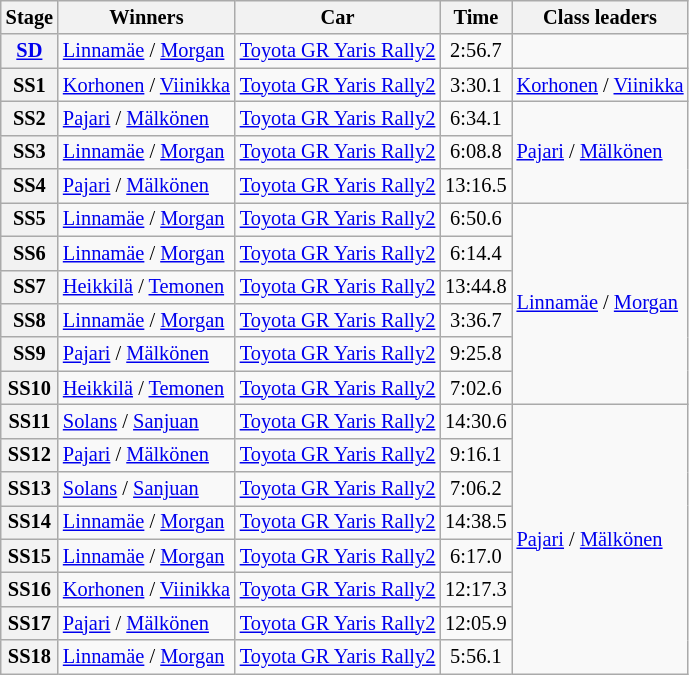<table class="wikitable" style="font-size:85%">
<tr>
<th>Stage</th>
<th>Winners</th>
<th>Car</th>
<th>Time</th>
<th>Class leaders</th>
</tr>
<tr>
<th><a href='#'>SD</a></th>
<td><a href='#'>Linnamäe</a> / <a href='#'>Morgan</a></td>
<td><a href='#'>Toyota GR Yaris Rally2</a></td>
<td align="center">2:56.7</td>
<td></td>
</tr>
<tr>
<th>SS1</th>
<td><a href='#'>Korhonen</a> / <a href='#'>Viinikka</a></td>
<td><a href='#'>Toyota GR Yaris Rally2</a></td>
<td align="center">3:30.1</td>
<td><a href='#'>Korhonen</a> / <a href='#'>Viinikka</a></td>
</tr>
<tr>
<th>SS2</th>
<td><a href='#'>Pajari</a> / <a href='#'>Mälkönen</a></td>
<td><a href='#'>Toyota GR Yaris Rally2</a></td>
<td align="center">6:34.1</td>
<td rowspan=3><a href='#'>Pajari</a> / <a href='#'>Mälkönen</a></td>
</tr>
<tr>
<th>SS3</th>
<td><a href='#'>Linnamäe</a> / <a href='#'>Morgan</a></td>
<td><a href='#'>Toyota GR Yaris Rally2</a></td>
<td align="center">6:08.8</td>
</tr>
<tr>
<th>SS4</th>
<td><a href='#'>Pajari</a> / <a href='#'>Mälkönen</a></td>
<td><a href='#'>Toyota GR Yaris Rally2</a></td>
<td align="center">13:16.5</td>
</tr>
<tr>
<th>SS5</th>
<td><a href='#'>Linnamäe</a> / <a href='#'>Morgan</a></td>
<td><a href='#'>Toyota GR Yaris Rally2</a></td>
<td align="center">6:50.6</td>
<td rowspan=6><a href='#'>Linnamäe</a> / <a href='#'>Morgan</a></td>
</tr>
<tr>
<th>SS6</th>
<td><a href='#'>Linnamäe</a> / <a href='#'>Morgan</a></td>
<td><a href='#'>Toyota GR Yaris Rally2</a></td>
<td align="center">6:14.4</td>
</tr>
<tr>
<th>SS7</th>
<td><a href='#'>Heikkilä</a> / <a href='#'>Temonen</a></td>
<td><a href='#'>Toyota GR Yaris Rally2</a></td>
<td align="center">13:44.8</td>
</tr>
<tr>
<th>SS8</th>
<td><a href='#'>Linnamäe</a> / <a href='#'>Morgan</a></td>
<td><a href='#'>Toyota GR Yaris Rally2</a></td>
<td align="center">3:36.7</td>
</tr>
<tr>
<th>SS9</th>
<td><a href='#'>Pajari</a> / <a href='#'>Mälkönen</a></td>
<td><a href='#'>Toyota GR Yaris Rally2</a></td>
<td align="center">9:25.8</td>
</tr>
<tr>
<th>SS10</th>
<td><a href='#'>Heikkilä</a> / <a href='#'>Temonen</a></td>
<td><a href='#'>Toyota GR Yaris Rally2</a></td>
<td align="center">7:02.6</td>
</tr>
<tr>
<th>SS11</th>
<td><a href='#'>Solans</a> / <a href='#'>Sanjuan</a></td>
<td><a href='#'>Toyota GR Yaris Rally2</a></td>
<td align="center">14:30.6</td>
<td rowspan="8"><a href='#'>Pajari</a> / <a href='#'>Mälkönen</a></td>
</tr>
<tr>
<th>SS12</th>
<td><a href='#'>Pajari</a> / <a href='#'>Mälkönen</a></td>
<td><a href='#'>Toyota GR Yaris Rally2</a></td>
<td align="center">9:16.1</td>
</tr>
<tr>
<th>SS13</th>
<td><a href='#'>Solans</a> / <a href='#'>Sanjuan</a></td>
<td><a href='#'>Toyota GR Yaris Rally2</a></td>
<td align="center">7:06.2</td>
</tr>
<tr>
<th>SS14</th>
<td><a href='#'>Linnamäe</a> / <a href='#'>Morgan</a></td>
<td><a href='#'>Toyota GR Yaris Rally2</a></td>
<td align="center">14:38.5</td>
</tr>
<tr>
<th>SS15</th>
<td><a href='#'>Linnamäe</a> / <a href='#'>Morgan</a></td>
<td><a href='#'>Toyota GR Yaris Rally2</a></td>
<td align="center">6:17.0</td>
</tr>
<tr>
<th>SS16</th>
<td><a href='#'>Korhonen</a> / <a href='#'>Viinikka</a></td>
<td><a href='#'>Toyota GR Yaris Rally2</a></td>
<td align="center">12:17.3</td>
</tr>
<tr>
<th>SS17</th>
<td><a href='#'>Pajari</a> / <a href='#'>Mälkönen</a></td>
<td><a href='#'>Toyota GR Yaris Rally2</a></td>
<td align="center">12:05.9</td>
</tr>
<tr>
<th>SS18</th>
<td><a href='#'>Linnamäe</a> / <a href='#'>Morgan</a></td>
<td><a href='#'>Toyota GR Yaris Rally2</a></td>
<td align="center">5:56.1</td>
</tr>
</table>
